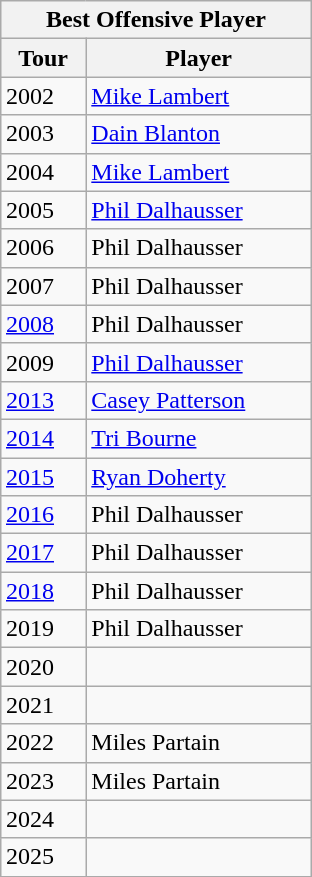<table class="wikitable" style="margin:0.5em auto;width=480;font-size:100%">
<tr>
<th width=200 colspan=2>Best Offensive Player</th>
</tr>
<tr>
<th width=30>Tour</th>
<th width=100>Player</th>
</tr>
<tr>
<td>2002</td>
<td><a href='#'>Mike Lambert</a></td>
</tr>
<tr>
<td>2003</td>
<td><a href='#'>Dain Blanton</a></td>
</tr>
<tr>
<td>2004</td>
<td><a href='#'>Mike Lambert</a></td>
</tr>
<tr>
<td>2005</td>
<td><a href='#'>Phil Dalhausser</a></td>
</tr>
<tr>
<td>2006</td>
<td>Phil Dalhausser</td>
</tr>
<tr>
<td>2007</td>
<td>Phil Dalhausser</td>
</tr>
<tr>
<td><a href='#'>2008</a></td>
<td>Phil Dalhausser</td>
</tr>
<tr>
<td>2009</td>
<td><a href='#'>Phil Dalhausser</a></td>
</tr>
<tr>
<td><a href='#'>2013</a></td>
<td><a href='#'>Casey Patterson</a></td>
</tr>
<tr>
<td><a href='#'>2014</a></td>
<td><a href='#'>Tri Bourne</a></td>
</tr>
<tr>
<td><a href='#'>2015</a></td>
<td><a href='#'>Ryan Doherty</a></td>
</tr>
<tr>
<td><a href='#'>2016</a></td>
<td>Phil Dalhausser</td>
</tr>
<tr>
<td><a href='#'>2017</a></td>
<td>Phil Dalhausser</td>
</tr>
<tr>
<td><a href='#'>2018</a></td>
<td>Phil Dalhausser</td>
</tr>
<tr>
<td 2019 AVP Pro Beach Volleyball Tour>2019</td>
<td>Phil Dalhausser</td>
</tr>
<tr>
<td>2020</td>
<td></td>
</tr>
<tr>
<td>2021</td>
<td></td>
</tr>
<tr>
<td>2022</td>
<td>Miles Partain</td>
</tr>
<tr>
<td>2023</td>
<td>Miles Partain</td>
</tr>
<tr>
<td>2024</td>
<td></td>
</tr>
<tr>
<td>2025</td>
<td></td>
</tr>
</table>
